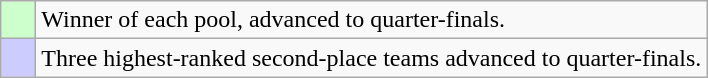<table class="wikitable">
<tr>
<td bgcolor="#ccffcc">    </td>
<td>Winner of each pool, advanced to quarter-finals.</td>
</tr>
<tr>
<td bgcolor="#ccccff">    </td>
<td>Three highest-ranked second-place teams advanced to quarter-finals.</td>
</tr>
</table>
